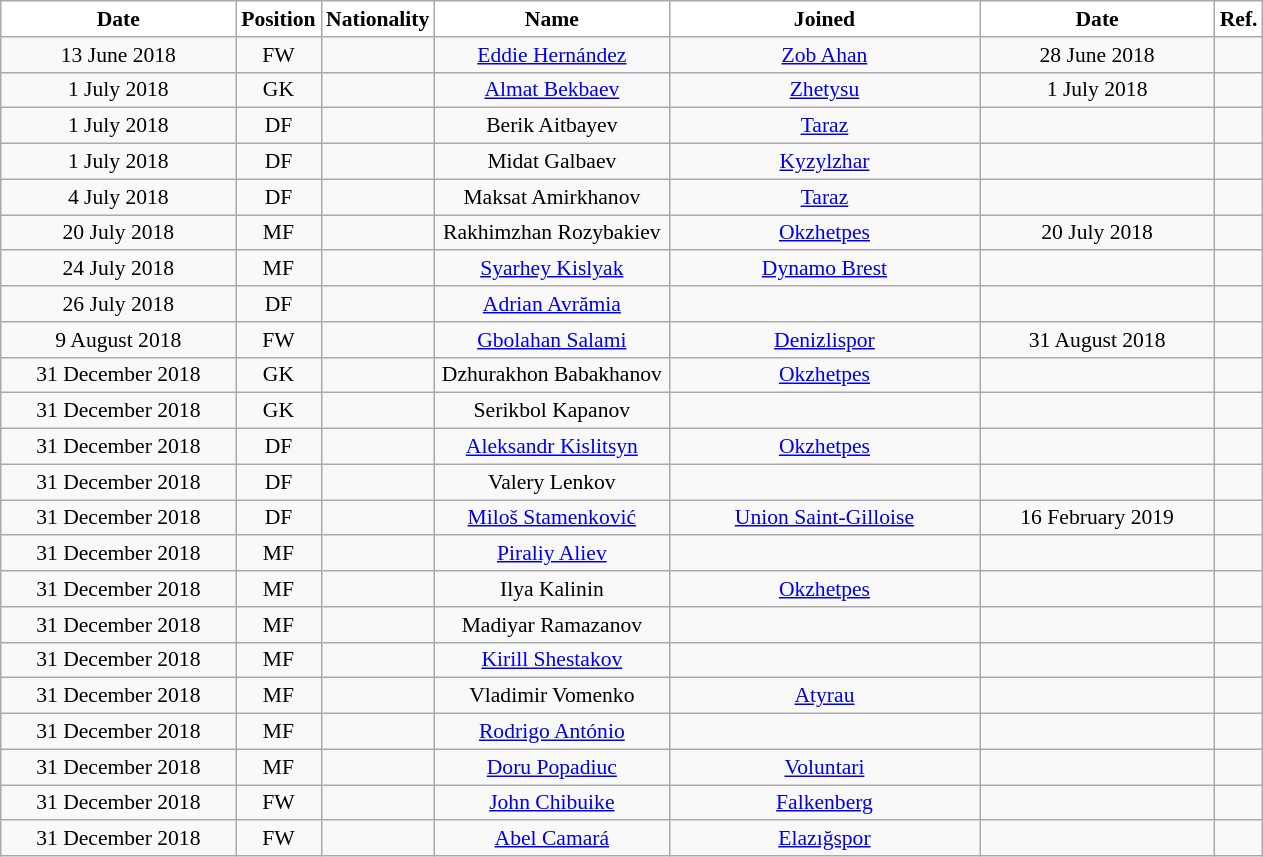<table class="wikitable"  style="text-align:center; font-size:90%; ">
<tr>
<th style="background:#FFFFFF; color:black; width:150px;">Date</th>
<th style="background:#FFFFFF; color:black; width:50px;">Position</th>
<th style="background:#FFFFFF; color:black; width:50px;">Nationality</th>
<th style="background:#FFFFFF; color:black; width:150px;">Name</th>
<th style="background:#FFFFFF; color:black; width:200px;">Joined</th>
<th style="background:#FFFFFF; color:black; width:150px;">Date</th>
<th style="background:#FFFFFF; color:black; width:25px;">Ref.</th>
</tr>
<tr>
<td>13 June 2018</td>
<td>FW</td>
<td></td>
<td><a href='#'>Eddie Hernández</a></td>
<td><a href='#'>Zob Ahan</a></td>
<td>28 June 2018</td>
<td></td>
</tr>
<tr>
<td>1 July 2018</td>
<td>GK</td>
<td></td>
<td><a href='#'>Almat Bekbaev</a></td>
<td><a href='#'>Zhetysu</a></td>
<td>1 July 2018</td>
<td></td>
</tr>
<tr>
<td>1 July 2018</td>
<td>DF</td>
<td></td>
<td>Berik Aitbayev</td>
<td><a href='#'>Taraz</a></td>
<td></td>
<td></td>
</tr>
<tr>
<td>1 July 2018</td>
<td>DF</td>
<td></td>
<td>Midat Galbaev</td>
<td><a href='#'>Kyzylzhar</a></td>
<td></td>
<td></td>
</tr>
<tr>
<td>4 July 2018</td>
<td>DF</td>
<td></td>
<td>Maksat Amirkhanov</td>
<td><a href='#'>Taraz</a></td>
<td></td>
<td></td>
</tr>
<tr>
<td>20 July 2018</td>
<td>MF</td>
<td></td>
<td>Rakhimzhan Rozybakiev</td>
<td><a href='#'>Okzhetpes</a></td>
<td>20 July 2018</td>
<td></td>
</tr>
<tr>
<td>24 July 2018</td>
<td>MF</td>
<td></td>
<td><a href='#'>Syarhey Kislyak</a></td>
<td><a href='#'>Dynamo Brest</a></td>
<td></td>
<td></td>
</tr>
<tr>
<td>26 July 2018</td>
<td>DF</td>
<td></td>
<td><a href='#'>Adrian Avrămia</a></td>
<td></td>
<td></td>
<td></td>
</tr>
<tr>
<td>9 August 2018</td>
<td>FW</td>
<td></td>
<td><a href='#'>Gbolahan Salami</a></td>
<td><a href='#'>Denizlispor</a></td>
<td>31 August 2018</td>
<td></td>
</tr>
<tr>
<td>31 December 2018</td>
<td>GK</td>
<td></td>
<td>Dzhurakhon Babakhanov</td>
<td><a href='#'>Okzhetpes</a></td>
<td></td>
<td></td>
</tr>
<tr>
<td>31 December 2018</td>
<td>GK</td>
<td></td>
<td>Serikbol Kapanov</td>
<td></td>
<td></td>
<td></td>
</tr>
<tr>
<td>31 December 2018</td>
<td>DF</td>
<td></td>
<td><a href='#'>Aleksandr Kislitsyn</a></td>
<td><a href='#'>Okzhetpes</a></td>
<td></td>
<td></td>
</tr>
<tr>
<td>31 December 2018</td>
<td>DF</td>
<td></td>
<td>Valery Lenkov</td>
<td></td>
<td></td>
<td></td>
</tr>
<tr>
<td>31 December 2018</td>
<td>DF</td>
<td></td>
<td><a href='#'>Miloš Stamenković</a></td>
<td><a href='#'>Union Saint-Gilloise</a></td>
<td>16 February 2019</td>
<td></td>
</tr>
<tr>
<td>31 December 2018</td>
<td>MF</td>
<td></td>
<td><a href='#'>Piraliy Aliev</a></td>
<td></td>
<td></td>
<td></td>
</tr>
<tr>
<td>31 December 2018</td>
<td>MF</td>
<td></td>
<td>Ilya Kalinin</td>
<td><a href='#'>Okzhetpes</a></td>
<td></td>
<td></td>
</tr>
<tr>
<td>31 December 2018</td>
<td>MF</td>
<td></td>
<td>Madiyar Ramazanov</td>
<td></td>
<td></td>
<td></td>
</tr>
<tr>
<td>31 December 2018</td>
<td>MF</td>
<td></td>
<td><a href='#'>Kirill Shestakov</a></td>
<td></td>
<td></td>
<td></td>
</tr>
<tr>
<td>31 December 2018</td>
<td>MF</td>
<td></td>
<td>Vladimir Vomenko</td>
<td><a href='#'>Atyrau</a></td>
<td></td>
<td></td>
</tr>
<tr>
<td>31 December 2018</td>
<td>MF</td>
<td></td>
<td><a href='#'>Rodrigo António</a></td>
<td></td>
<td></td>
<td></td>
</tr>
<tr>
<td>31 December 2018</td>
<td>MF</td>
<td></td>
<td><a href='#'>Doru Popadiuc</a></td>
<td><a href='#'>Voluntari</a></td>
<td></td>
<td></td>
</tr>
<tr>
<td>31 December 2018</td>
<td>FW</td>
<td></td>
<td><a href='#'>John Chibuike</a></td>
<td><a href='#'>Falkenberg</a></td>
<td></td>
<td></td>
</tr>
<tr>
<td>31 December 2018</td>
<td>FW</td>
<td></td>
<td><a href='#'>Abel Camará</a></td>
<td><a href='#'>Elazığspor</a></td>
<td></td>
<td></td>
</tr>
</table>
